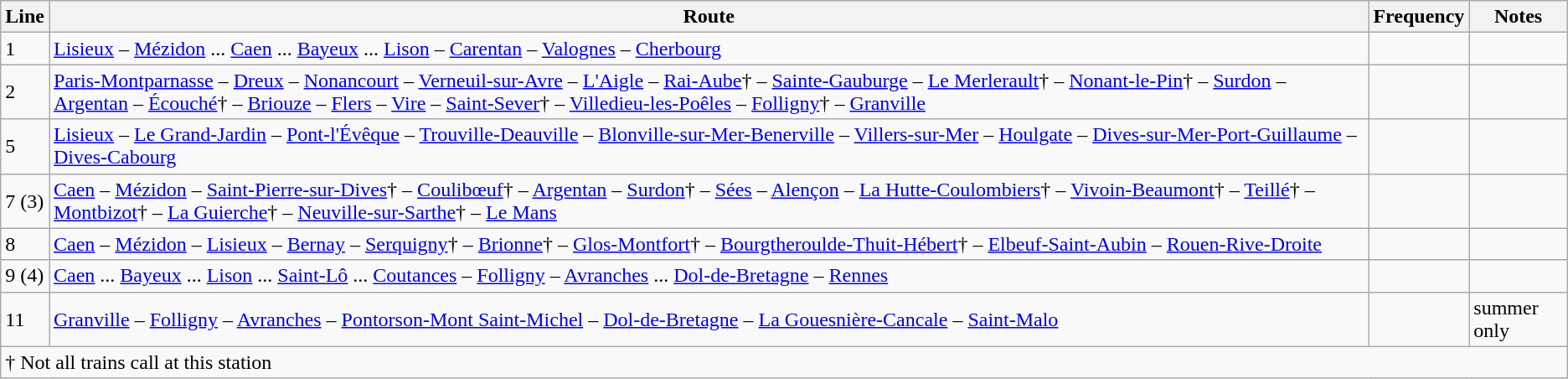<table class="wikitable vatop">
<tr>
<th>Line</th>
<th>Route</th>
<th>Frequency</th>
<th>Notes</th>
</tr>
<tr>
<td>1</td>
<td><a href='#'>Lisieux</a> – <a href='#'>Mézidon</a> ... <a href='#'>Caen</a> ... <a href='#'>Bayeux</a> ... <a href='#'>Lison</a> – <a href='#'>Carentan</a> – <a href='#'>Valognes</a> – <a href='#'>Cherbourg</a></td>
<td></td>
<td></td>
</tr>
<tr>
<td>2</td>
<td><a href='#'>Paris-Montparnasse</a> – <a href='#'>Dreux</a> – <a href='#'>Nonancourt</a> – <a href='#'>Verneuil-sur-Avre</a> – <a href='#'>L'Aigle</a> – <a href='#'>Rai-Aube</a>† – <a href='#'>Sainte-Gauburge</a> – <a href='#'>Le Merlerault</a>† – <a href='#'>Nonant-le-Pin</a>† – <a href='#'>Surdon</a> – <a href='#'>Argentan</a> – <a href='#'>Écouché</a>† – <a href='#'>Briouze</a> – <a href='#'>Flers</a> – <a href='#'>Vire</a> – <a href='#'>Saint-Sever</a>† – <a href='#'>Villedieu-les-Poêles</a> – <a href='#'>Folligny</a>† – <a href='#'>Granville</a></td>
<td></td>
<td></td>
</tr>
<tr>
<td>5</td>
<td><a href='#'>Lisieux</a> – <a href='#'>Le Grand-Jardin</a> – <a href='#'>Pont-l'Évêque</a> – <a href='#'>Trouville-Deauville</a> – <a href='#'>Blonville-sur-Mer-Benerville</a> – <a href='#'>Villers-sur-Mer</a> – <a href='#'>Houlgate</a> – <a href='#'>Dives-sur-Mer-Port-Guillaume</a> – <a href='#'>Dives-Cabourg</a></td>
<td></td>
<td></td>
</tr>
<tr>
<td>7 (3)</td>
<td><a href='#'>Caen</a> – <a href='#'>Mézidon</a> – <a href='#'>Saint-Pierre-sur-Dives</a>† – <a href='#'>Coulibœuf</a>† – <a href='#'>Argentan</a> – <a href='#'>Surdon</a>† – <a href='#'>Sées</a> – <a href='#'>Alençon</a> – <a href='#'>La Hutte-Coulombiers</a>† – <a href='#'>Vivoin-Beaumont</a>† – <a href='#'>Teillé</a>† – <a href='#'>Montbizot</a>† – <a href='#'>La Guierche</a>† – <a href='#'>Neuville-sur-Sarthe</a>† – <a href='#'>Le Mans</a></td>
<td></td>
<td></td>
</tr>
<tr>
<td>8</td>
<td><a href='#'>Caen</a> – <a href='#'>Mézidon</a> – <a href='#'>Lisieux</a> – <a href='#'>Bernay</a> – <a href='#'>Serquigny</a>† – <a href='#'>Brionne</a>† – <a href='#'>Glos-Montfort</a>† – <a href='#'>Bourgtheroulde-Thuit-Hébert</a>† – <a href='#'>Elbeuf-Saint-Aubin</a> – <a href='#'>Rouen-Rive-Droite</a></td>
<td></td>
<td></td>
</tr>
<tr>
<td>9 (4)</td>
<td><a href='#'>Caen</a> ... <a href='#'>Bayeux</a> ... <a href='#'>Lison</a> ... <a href='#'>Saint-Lô</a> ... <a href='#'>Coutances</a> – <a href='#'>Folligny</a> – <a href='#'>Avranches</a> ... <a href='#'>Dol-de-Bretagne</a> – <a href='#'>Rennes</a></td>
<td></td>
<td></td>
</tr>
<tr>
<td>11</td>
<td><a href='#'>Granville</a> – <a href='#'>Folligny</a> – <a href='#'>Avranches</a> – <a href='#'>Pontorson-Mont Saint-Michel</a> – <a href='#'>Dol-de-Bretagne</a> – <a href='#'>La Gouesnière-Cancale</a> – <a href='#'>Saint-Malo</a></td>
<td></td>
<td>summer only</td>
</tr>
<tr>
<td colspan=4>† Not all trains call at this station</td>
</tr>
</table>
